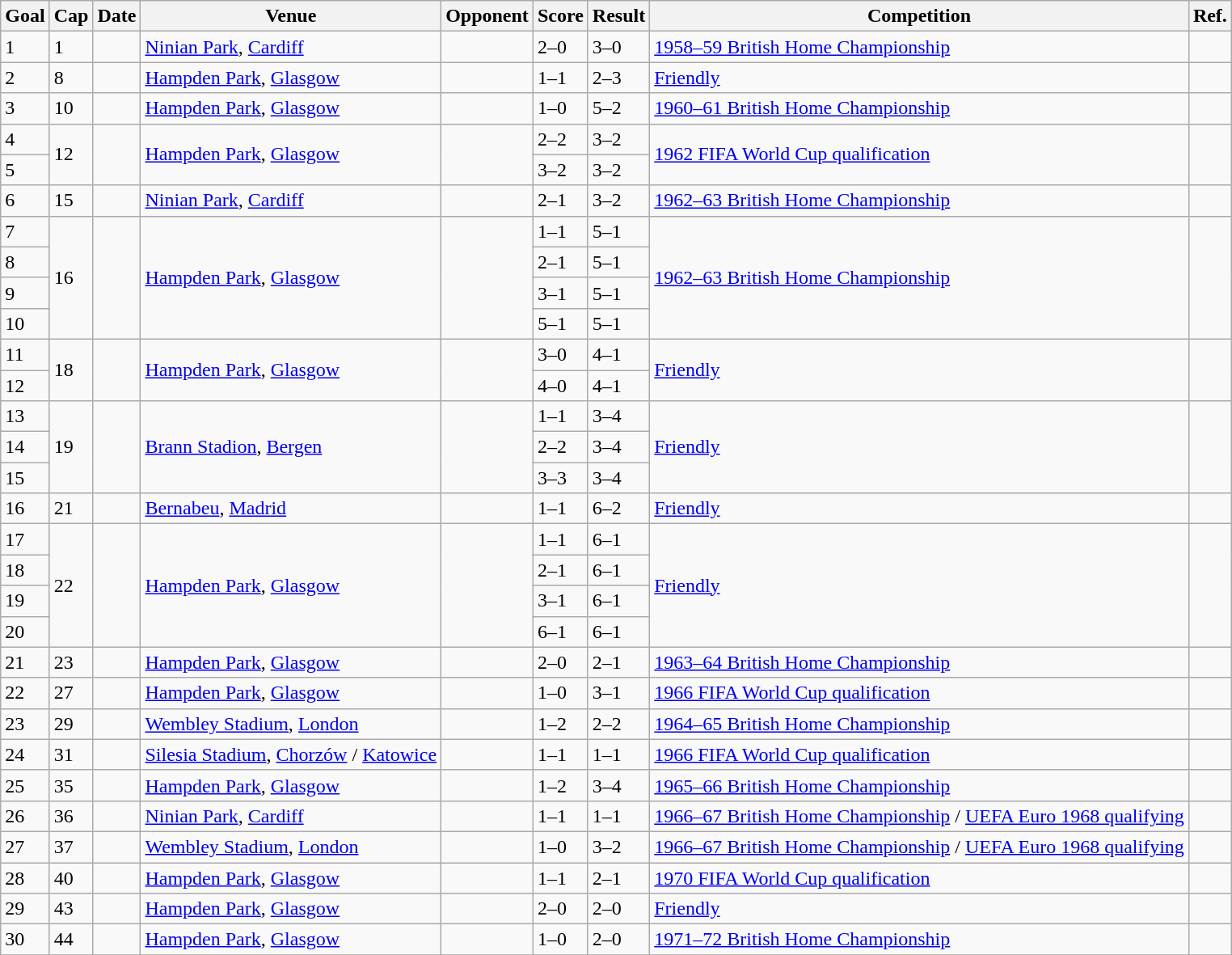<table class="wikitable plainrowheaders sortable">
<tr>
<th scope=col>Goal</th>
<th scope=col>Cap</th>
<th scope=col>Date</th>
<th scope=col>Venue</th>
<th scope=col>Opponent</th>
<th scope=col>Score</th>
<th scope=col>Result</th>
<th scope=col>Competition</th>
<th scope=col class=unsortable>Ref.</th>
</tr>
<tr>
<td>1</td>
<td>1</td>
<td></td>
<td><a href='#'>Ninian Park</a>, <a href='#'>Cardiff</a></td>
<td></td>
<td>2–0</td>
<td>3–0</td>
<td><a href='#'>1958&ndash;59 British Home Championship</a></td>
<td></td>
</tr>
<tr>
<td>2</td>
<td>8</td>
<td></td>
<td><a href='#'>Hampden Park</a>, <a href='#'>Glasgow</a></td>
<td></td>
<td>1–1</td>
<td>2–3</td>
<td><a href='#'>Friendly</a></td>
<td></td>
</tr>
<tr>
<td>3</td>
<td>10</td>
<td></td>
<td><a href='#'>Hampden Park</a>, <a href='#'>Glasgow</a></td>
<td></td>
<td>1–0</td>
<td>5–2</td>
<td><a href='#'>1960&ndash;61 British Home Championship</a></td>
<td></td>
</tr>
<tr>
<td>4</td>
<td rowspan="2">12</td>
<td rowspan="2"></td>
<td rowspan="2"><a href='#'>Hampden Park</a>, <a href='#'>Glasgow</a></td>
<td rowspan="2"></td>
<td>2–2</td>
<td>3–2</td>
<td rowspan="2"><a href='#'>1962 FIFA World Cup qualification</a></td>
<td rowspan="2"></td>
</tr>
<tr>
<td>5</td>
<td>3–2</td>
<td>3–2</td>
</tr>
<tr>
<td>6</td>
<td>15</td>
<td></td>
<td><a href='#'>Ninian Park</a>, <a href='#'>Cardiff</a></td>
<td></td>
<td>2–1</td>
<td>3–2</td>
<td><a href='#'>1962&ndash;63 British Home Championship</a></td>
<td></td>
</tr>
<tr>
<td>7</td>
<td rowspan="4">16</td>
<td rowspan="4"></td>
<td rowspan="4"><a href='#'>Hampden Park</a>, <a href='#'>Glasgow</a></td>
<td rowspan="4"></td>
<td>1–1</td>
<td>5–1</td>
<td rowspan="4"><a href='#'>1962&ndash;63 British Home Championship</a></td>
<td rowspan="4"></td>
</tr>
<tr>
<td>8</td>
<td>2–1</td>
<td>5–1</td>
</tr>
<tr>
<td>9</td>
<td>3–1</td>
<td>5–1</td>
</tr>
<tr>
<td>10</td>
<td>5–1</td>
<td>5–1</td>
</tr>
<tr>
<td>11</td>
<td rowspan="2">18</td>
<td rowspan="2"></td>
<td rowspan="2"><a href='#'>Hampden Park</a>, <a href='#'>Glasgow</a></td>
<td rowspan="2"></td>
<td>3–0</td>
<td>4–1</td>
<td rowspan="2"><a href='#'>Friendly</a></td>
<td rowspan="2"></td>
</tr>
<tr>
<td>12</td>
<td>4–0</td>
<td>4–1</td>
</tr>
<tr>
<td>13</td>
<td rowspan="3">19</td>
<td rowspan="3"></td>
<td rowspan="3"><a href='#'>Brann Stadion</a>, <a href='#'>Bergen</a></td>
<td rowspan="3"></td>
<td>1–1</td>
<td>3–4</td>
<td rowspan="3"><a href='#'>Friendly</a></td>
<td rowspan="3"></td>
</tr>
<tr>
<td>14</td>
<td>2–2</td>
<td>3–4</td>
</tr>
<tr>
<td>15</td>
<td>3–3</td>
<td>3–4</td>
</tr>
<tr>
<td>16</td>
<td>21</td>
<td></td>
<td><a href='#'>Bernabeu</a>, <a href='#'>Madrid</a></td>
<td></td>
<td>1–1</td>
<td>6–2</td>
<td><a href='#'>Friendly</a></td>
<td></td>
</tr>
<tr>
<td>17</td>
<td rowspan="4">22</td>
<td rowspan="4"></td>
<td rowspan="4"><a href='#'>Hampden Park</a>, <a href='#'>Glasgow</a></td>
<td rowspan="4"></td>
<td>1–1</td>
<td>6–1</td>
<td rowspan="4"><a href='#'>Friendly</a></td>
<td rowspan="4"></td>
</tr>
<tr>
<td>18</td>
<td>2–1</td>
<td>6–1</td>
</tr>
<tr>
<td>19</td>
<td>3–1</td>
<td>6–1</td>
</tr>
<tr>
<td>20</td>
<td>6–1</td>
<td>6–1</td>
</tr>
<tr>
<td>21</td>
<td>23</td>
<td></td>
<td><a href='#'>Hampden Park</a>, <a href='#'>Glasgow</a></td>
<td></td>
<td>2–0</td>
<td>2–1</td>
<td><a href='#'>1963&ndash;64 British Home Championship</a></td>
<td></td>
</tr>
<tr>
<td>22</td>
<td>27</td>
<td></td>
<td><a href='#'>Hampden Park</a>, <a href='#'>Glasgow</a></td>
<td></td>
<td>1–0</td>
<td>3–1</td>
<td><a href='#'>1966 FIFA World Cup qualification</a></td>
<td></td>
</tr>
<tr>
<td>23</td>
<td>29</td>
<td></td>
<td><a href='#'>Wembley Stadium</a>, <a href='#'>London</a></td>
<td></td>
<td>1–2</td>
<td>2–2</td>
<td><a href='#'>1964&ndash;65 British Home Championship</a></td>
<td></td>
</tr>
<tr>
<td>24</td>
<td>31</td>
<td></td>
<td><a href='#'>Silesia Stadium</a>, <a href='#'>Chorzów</a> / <a href='#'>Katowice</a></td>
<td></td>
<td>1–1</td>
<td>1–1</td>
<td><a href='#'>1966 FIFA World Cup qualification</a></td>
<td></td>
</tr>
<tr>
<td>25</td>
<td>35</td>
<td></td>
<td><a href='#'>Hampden Park</a>, <a href='#'>Glasgow</a></td>
<td></td>
<td>1–2</td>
<td>3–4</td>
<td><a href='#'>1965&ndash;66 British Home Championship</a></td>
<td></td>
</tr>
<tr>
<td>26</td>
<td>36</td>
<td></td>
<td><a href='#'>Ninian Park</a>, <a href='#'>Cardiff</a></td>
<td></td>
<td>1–1</td>
<td>1–1</td>
<td><a href='#'>1966&ndash;67 British Home Championship</a> / <a href='#'>UEFA Euro 1968 qualifying</a></td>
<td></td>
</tr>
<tr>
<td>27</td>
<td>37</td>
<td></td>
<td><a href='#'>Wembley Stadium</a>, <a href='#'>London</a></td>
<td></td>
<td>1–0</td>
<td>3–2</td>
<td><a href='#'>1966&ndash;67 British Home Championship</a> / <a href='#'>UEFA Euro 1968 qualifying</a></td>
<td></td>
</tr>
<tr>
<td>28</td>
<td>40</td>
<td></td>
<td><a href='#'>Hampden Park</a>, <a href='#'>Glasgow</a></td>
<td></td>
<td>1–1</td>
<td>2–1</td>
<td><a href='#'>1970 FIFA World Cup qualification</a></td>
<td></td>
</tr>
<tr>
<td>29</td>
<td>43</td>
<td></td>
<td><a href='#'>Hampden Park</a>, <a href='#'>Glasgow</a></td>
<td></td>
<td>2–0</td>
<td>2–0</td>
<td><a href='#'>Friendly</a></td>
<td></td>
</tr>
<tr>
<td>30</td>
<td>44</td>
<td></td>
<td><a href='#'>Hampden Park</a>, <a href='#'>Glasgow</a></td>
<td></td>
<td>1–0</td>
<td>2–0</td>
<td><a href='#'>1971&ndash;72 British Home Championship</a></td>
<td></td>
</tr>
<tr>
</tr>
</table>
